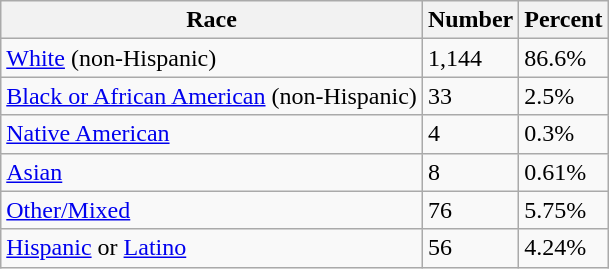<table class="wikitable">
<tr>
<th>Race</th>
<th>Number</th>
<th>Percent</th>
</tr>
<tr>
<td><a href='#'>White</a> (non-Hispanic)</td>
<td>1,144</td>
<td>86.6%</td>
</tr>
<tr>
<td><a href='#'>Black or African American</a> (non-Hispanic)</td>
<td>33</td>
<td>2.5%</td>
</tr>
<tr>
<td><a href='#'>Native American</a></td>
<td>4</td>
<td>0.3%</td>
</tr>
<tr>
<td><a href='#'>Asian</a></td>
<td>8</td>
<td>0.61%</td>
</tr>
<tr>
<td><a href='#'>Other/Mixed</a></td>
<td>76</td>
<td>5.75%</td>
</tr>
<tr>
<td><a href='#'>Hispanic</a> or <a href='#'>Latino</a></td>
<td>56</td>
<td>4.24%</td>
</tr>
</table>
